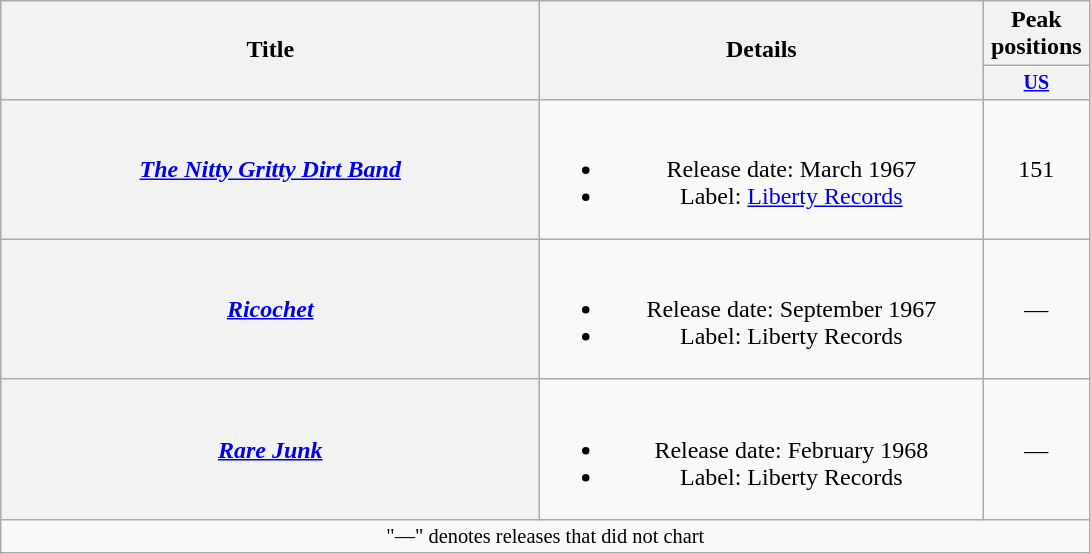<table class="wikitable plainrowheaders" style="text-align:center;">
<tr>
<th rowspan="2" style="width:22em;">Title</th>
<th rowspan="2" style="width:18em;">Details</th>
<th>Peak positions</th>
</tr>
<tr style="font-size:smaller;">
<th width="65"><a href='#'>US</a></th>
</tr>
<tr>
<th scope="row"><em><a href='#'>The Nitty Gritty Dirt Band</a></em></th>
<td><br><ul><li>Release date: March 1967</li><li>Label: <a href='#'>Liberty Records</a></li></ul></td>
<td>151</td>
</tr>
<tr>
<th scope="row"><em><a href='#'>Ricochet</a></em></th>
<td><br><ul><li>Release date: September 1967</li><li>Label: Liberty Records</li></ul></td>
<td>—</td>
</tr>
<tr>
<th scope="row"><em><a href='#'>Rare Junk</a></em></th>
<td><br><ul><li>Release date: February 1968</li><li>Label: Liberty Records</li></ul></td>
<td>—</td>
</tr>
<tr>
<td colspan="3" style="font-size:85%">"—" denotes releases that did not chart</td>
</tr>
</table>
